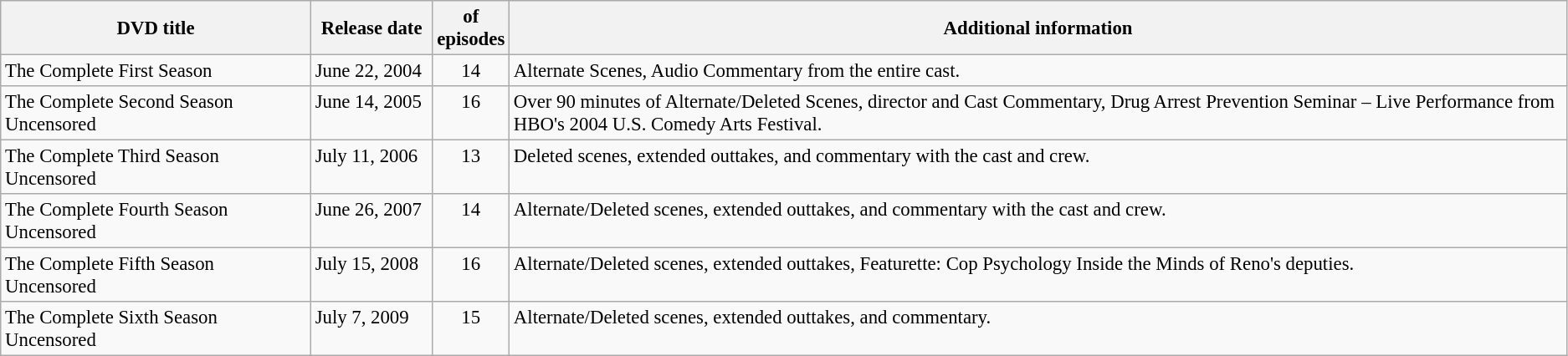<table class="wikitable" style="font-size:95%;">
<tr>
<th style="width:240px;">DVD title</th>
<th style="width:90px;">Release date</th>
<th> of<br>episodes</th>
<th>Additional information</th>
</tr>
<tr valign="top">
<td>The Complete First Season</td>
<td>June 22, 2004</td>
<td style="text-align:center;">14</td>
<td>Alternate Scenes, Audio Commentary from the entire cast.</td>
</tr>
<tr valign="top">
<td>The Complete Second Season Uncensored</td>
<td>June 14, 2005</td>
<td style="text-align:center;">16</td>
<td>Over 90 minutes of Alternate/Deleted Scenes, director and Cast Commentary, Drug Arrest Prevention Seminar – Live Performance from HBO's 2004 U.S. Comedy Arts Festival.</td>
</tr>
<tr valign="top">
<td>The Complete Third Season Uncensored</td>
<td>July 11, 2006</td>
<td style="text-align:center;">13</td>
<td>Deleted scenes, extended outtakes, and commentary with the cast and crew.</td>
</tr>
<tr valign="top">
<td>The Complete Fourth Season Uncensored</td>
<td>June 26, 2007</td>
<td style="text-align:center;">14</td>
<td>Alternate/Deleted scenes, extended outtakes, and commentary with the cast and crew.</td>
</tr>
<tr valign="top">
<td>The Complete Fifth Season Uncensored</td>
<td>July 15, 2008</td>
<td style="text-align:center;">16</td>
<td>Alternate/Deleted scenes, extended outtakes, Featurette: Cop Psychology Inside the Minds of Reno's deputies.</td>
</tr>
<tr valign="top">
<td>The Complete Sixth Season Uncensored</td>
<td>July 7, 2009</td>
<td style="text-align:center;">15</td>
<td>Alternate/Deleted scenes, extended outtakes, and commentary.</td>
</tr>
</table>
